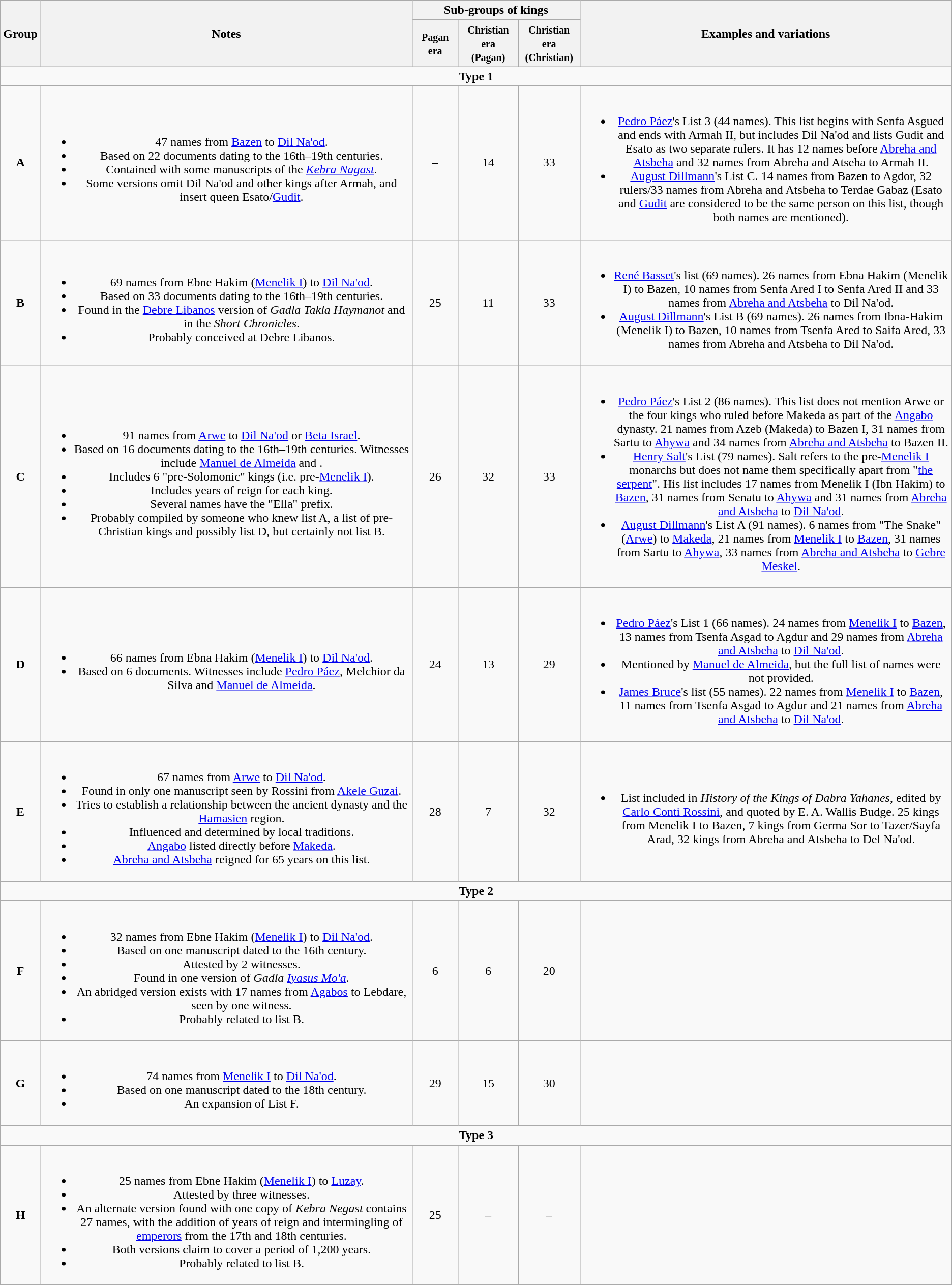<table class="wikitable plainrowheaders" style="text-align:center;">
<tr>
<th scope="col" rowspan="2">Group</th>
<th scope="col" rowspan="2" style="width:30em;">Notes</th>
<th scope="col" colspan="3">Sub-groups of kings</th>
<th rowspan="2" style="width:30em;">Examples and variations</th>
</tr>
<tr>
<th scope="col"><small>Pagan era</small></th>
<th scope="col"><small>Christian era<br>(Pagan)</small></th>
<th scope="col"><small>Christian era<br>(Christian)</small></th>
</tr>
<tr>
<td colspan="6"><strong>Type 1</strong></td>
</tr>
<tr>
<td><strong>A</strong></td>
<td><br><ul><li>47 names from <a href='#'>Bazen</a> to <a href='#'>Dil Na'od</a>.</li><li>Based on 22 documents dating to the 16th–19th centuries.</li><li>Contained with some manuscripts of the <em><a href='#'>Kebra Nagast</a></em>.</li><li>Some versions omit Dil Na'od and other kings after Armah, and insert queen Esato/<a href='#'>Gudit</a>.</li></ul></td>
<td>–</td>
<td>14</td>
<td>33</td>
<td><br><ul><li><a href='#'>Pedro Páez</a>'s List 3 (44 names). This list begins with Senfa Asgued and ends with Armah II, but includes Dil Na'od and lists Gudit and Esato as two separate rulers. It has 12 names before <a href='#'>Abreha and Atsbeha</a> and 32 names from Abreha and Atseha to Armah II.</li><li><a href='#'>August Dillmann</a>'s List C. 14 names from Bazen to Agdor, 32 rulers/33 names from Abreha and Atsbeha to Terdae Gabaz (Esato and <a href='#'>Gudit</a> are considered to be the same person on this list, though both names are mentioned).</li></ul></td>
</tr>
<tr>
<td><strong>B</strong></td>
<td><br><ul><li>69 names from Ebne Hakim (<a href='#'>Menelik I</a>) to <a href='#'>Dil Na'od</a>.</li><li>Based on 33 documents dating to the 16th–19th centuries.</li><li>Found in the <a href='#'>Debre Libanos</a> version of <em>Gadla Takla Haymanot</em> and in the <em>Short Chronicles</em>.</li><li>Probably conceived at Debre Libanos.</li></ul></td>
<td>25</td>
<td>11</td>
<td>33</td>
<td><br><ul><li><a href='#'>René Basset</a>'s list (69 names). 26 names from Ebna Hakim (Menelik I) to Bazen, 10 names from Senfa Ared I to Senfa Ared II and 33 names from <a href='#'>Abreha and Atsbeha</a> to Dil Na'od.</li><li><a href='#'>August Dillmann</a>'s List B (69 names). 26 names from Ibna-Hakim (Menelik I) to Bazen, 10 names from Tsenfa Ared to Saifa Ared, 33 names from Abreha and Atsbeha to Dil Na'od.</li></ul></td>
</tr>
<tr>
<td><strong>C</strong></td>
<td><br><ul><li>91 names from <a href='#'>Arwe</a> to <a href='#'>Dil Na'od</a> or <a href='#'>Beta Israel</a>.</li><li>Based on 16 documents dating to the 16th–19th centuries. Witnesses include <a href='#'>Manuel de Almeida</a> and .</li><li>Includes 6 "pre-Solomonic" kings (i.e. pre-<a href='#'>Menelik I</a>).</li><li>Includes years of reign for each king.</li><li>Several names have the "Ella" prefix.</li><li>Probably compiled by someone who knew list A, a list of pre-Christian kings and possibly list D, but certainly not list B.</li></ul></td>
<td>26</td>
<td>32</td>
<td>33</td>
<td><br><ul><li><a href='#'>Pedro Páez</a>'s List 2 (86 names). This list does not mention Arwe or the four kings who ruled before Makeda as part of the <a href='#'>Angabo</a> dynasty. 21 names from Azeb (Makeda) to Bazen I, 31 names from Sartu to <a href='#'>Ahywa</a> and 34 names from <a href='#'>Abreha and Atsbeha</a> to Bazen II.</li><li><a href='#'>Henry Salt</a>'s List (79 names). Salt refers to the pre-<a href='#'>Menelik I</a> monarchs but does not name them specifically apart from "<a href='#'>the serpent</a>". His list includes 17 names from Menelik I (Ibn Hakim) to <a href='#'>Bazen</a>, 31 names from Senatu to <a href='#'>Ahywa</a> and 31 names from <a href='#'>Abreha and Atsbeha</a> to <a href='#'>Dil Na'od</a>.</li><li><a href='#'>August Dillmann</a>'s List A (91 names). 6 names from "The Snake" (<a href='#'>Arwe</a>) to <a href='#'>Makeda</a>, 21 names from <a href='#'>Menelik I</a> to <a href='#'>Bazen</a>, 31 names from Sartu to <a href='#'>Ahywa</a>, 33 names from <a href='#'>Abreha and Atsbeha</a> to <a href='#'>Gebre Meskel</a>.</li></ul></td>
</tr>
<tr>
<td><strong>D</strong></td>
<td><br><ul><li>66 names from Ebna Hakim (<a href='#'>Menelik I</a>) to <a href='#'>Dil Na'od</a>.</li><li>Based on 6 documents. Witnesses include <a href='#'>Pedro Páez</a>, Melchior da Silva and <a href='#'>Manuel de Almeida</a>.</li></ul></td>
<td>24</td>
<td>13</td>
<td>29</td>
<td><br><ul><li><a href='#'>Pedro Páez</a>'s List 1 (66 names). 24 names from <a href='#'>Menelik I</a> to <a href='#'>Bazen</a>, 13 names from Tsenfa Asgad to Agdur and 29 names from <a href='#'>Abreha and Atsbeha</a> to <a href='#'>Dil Na'od</a>.</li><li>Mentioned by <a href='#'>Manuel de Almeida</a>, but the full list of names were not provided.</li><li><a href='#'>James Bruce</a>'s list (55 names). 22 names from <a href='#'>Menelik I</a> to <a href='#'>Bazen</a>, 11 names from Tsenfa Asgad to Agdur and 21 names from <a href='#'>Abreha and Atsbeha</a> to <a href='#'>Dil Na'od</a>.</li></ul></td>
</tr>
<tr>
<td><strong>E</strong></td>
<td><br><ul><li>67 names from <a href='#'>Arwe</a> to <a href='#'>Dil Na'od</a>.</li><li>Found in only one manuscript seen by Rossini from <a href='#'>Akele Guzai</a>.</li><li>Tries to establish a relationship between the ancient dynasty and the <a href='#'>Hamasien</a> region.</li><li>Influenced and determined by local traditions.</li><li><a href='#'>Angabo</a> listed directly before <a href='#'>Makeda</a>.</li><li><a href='#'>Abreha and Atsbeha</a> reigned for 65 years on this list.</li></ul></td>
<td>28</td>
<td>7</td>
<td>32</td>
<td><br><ul><li>List included in <em>History of the Kings of Dabra Yahanes</em>, edited by <a href='#'>Carlo Conti Rossini</a>, and quoted by E. A. Wallis Budge. 25 kings from Menelik I to Bazen, 7 kings from Germa Sor to Tazer/Sayfa Arad, 32 kings from Abreha and Atsbeha to Del Na'od.</li></ul></td>
</tr>
<tr>
<td colspan="6"><strong>Type 2</strong></td>
</tr>
<tr>
<td><strong>F</strong></td>
<td><br><ul><li>32 names from Ebne Hakim (<a href='#'>Menelik I</a>) to <a href='#'>Dil Na'od</a>.</li><li>Based on one manuscript dated to the 16th century.</li><li>Attested by 2 witnesses.</li><li>Found in one version of <em>Gadla <a href='#'>Iyasus Mo'a</a></em>.</li><li>An abridged version exists with 17 names from <a href='#'>Agabos</a> to Lebdare, seen by one witness.</li><li>Probably related to list B.</li></ul></td>
<td>6</td>
<td>6</td>
<td>20</td>
<td></td>
</tr>
<tr>
<td><strong>G</strong></td>
<td><br><ul><li>74 names from <a href='#'>Menelik I</a> to <a href='#'>Dil Na'od</a>.</li><li>Based on one manuscript dated to the 18th century.</li><li>An expansion of List F.</li></ul></td>
<td>29</td>
<td>15</td>
<td>30</td>
<td></td>
</tr>
<tr>
<td colspan="6"><strong>Type 3</strong></td>
</tr>
<tr>
<td><strong>H</strong></td>
<td><br><ul><li>25 names from Ebne Hakim (<a href='#'>Menelik I</a>) to <a href='#'>Luzay</a>.</li><li>Attested by three witnesses.</li><li>An alternate version found with one copy of <em>Kebra Negast</em> contains 27 names, with the addition of years of reign and intermingling of <a href='#'>emperors</a> from the 17th and 18th centuries.</li><li>Both versions claim to cover a period of 1,200 years.</li><li>Probably related to list B.</li></ul></td>
<td>25</td>
<td>–</td>
<td>–</td>
<td></td>
</tr>
<tr>
</tr>
</table>
